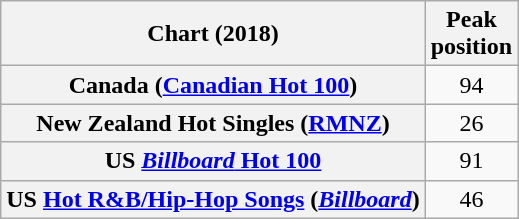<table class="wikitable sortable plainrowheaders" style="text-align:center">
<tr>
<th>Chart (2018)</th>
<th>Peak<br>position</th>
</tr>
<tr>
<th scope="row">Canada (<a href='#'>Canadian Hot 100</a>)</th>
<td>94</td>
</tr>
<tr>
<th scope="row">New Zealand Hot Singles (<a href='#'>RMNZ</a>)</th>
<td>26</td>
</tr>
<tr>
<th scope="row">US <a href='#'><em>Billboard</em> Hot 100</a></th>
<td>91</td>
</tr>
<tr>
<th scope="row">US <a href='#'>Hot R&B/Hip-Hop Songs</a> (<em><a href='#'>Billboard</a></em>)</th>
<td>46</td>
</tr>
</table>
